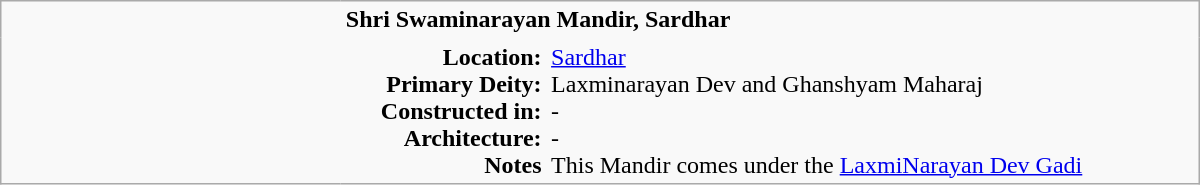<table class="wikitable plain" border="0" width="800">
<tr>
<td width="220px" rowspan="2" style="border:none;"></td>
<td valign="top" colspan=2 style="border:none;"><strong>Shri Swaminarayan Mandir, Sardhar</strong></td>
</tr>
<tr>
<td valign="top" style="text-align:right; border:none;"><strong>Location:</strong> <br><strong>Primary Deity:</strong><br><strong>Constructed in:</strong><br><strong>Architecture:</strong><br><strong>Notes</strong></td>
<td valign="top" style="border:none;"><a href='#'>Sardhar</a> <br>Laxminarayan Dev and Ghanshyam Maharaj <br>- <br>- <br>This Mandir comes under the <a href='#'>LaxmiNarayan Dev Gadi</a></td>
</tr>
</table>
